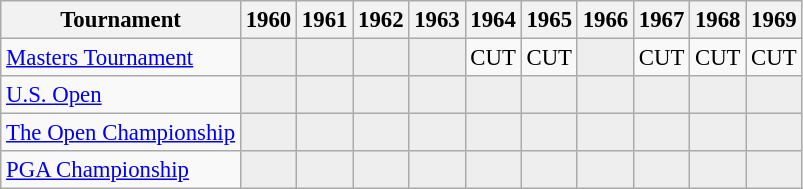<table class="wikitable" style="font-size:95%;text-align:center;">
<tr>
<th>Tournament</th>
<th>1960</th>
<th>1961</th>
<th>1962</th>
<th>1963</th>
<th>1964</th>
<th>1965</th>
<th>1966</th>
<th>1967</th>
<th>1968</th>
<th>1969</th>
</tr>
<tr>
<td align=left><a href='#'>Masters Tournament</a></td>
<td style="background:#eeeeee;"></td>
<td style="background:#eeeeee;"></td>
<td style="background:#eeeeee;"></td>
<td style="background:#eeeeee;"></td>
<td>CUT</td>
<td>CUT</td>
<td style="background:#eeeeee;"></td>
<td>CUT</td>
<td>CUT</td>
<td>CUT</td>
</tr>
<tr>
<td align=left><a href='#'>U.S. Open</a></td>
<td style="background:#eeeeee;"></td>
<td style="background:#eeeeee;"></td>
<td style="background:#eeeeee;"></td>
<td style="background:#eeeeee;"></td>
<td style="background:#eeeeee;"></td>
<td style="background:#eeeeee;"></td>
<td style="background:#eeeeee;"></td>
<td style="background:#eeeeee;"></td>
<td style="background:#eeeeee;"></td>
<td style="background:#eeeeee;"></td>
</tr>
<tr>
<td align=left><a href='#'>The Open Championship</a></td>
<td style="background:#eeeeee;"></td>
<td style="background:#eeeeee;"></td>
<td style="background:#eeeeee;"></td>
<td style="background:#eeeeee;"></td>
<td style="background:#eeeeee;"></td>
<td style="background:#eeeeee;"></td>
<td style="background:#eeeeee;"></td>
<td style="background:#eeeeee;"></td>
<td style="background:#eeeeee;"></td>
<td style="background:#eeeeee;"></td>
</tr>
<tr>
<td align=left><a href='#'>PGA Championship</a></td>
<td style="background:#eeeeee;"></td>
<td style="background:#eeeeee;"></td>
<td style="background:#eeeeee;"></td>
<td style="background:#eeeeee;"></td>
<td style="background:#eeeeee;"></td>
<td style="background:#eeeeee;"></td>
<td style="background:#eeeeee;"></td>
<td style="background:#eeeeee;"></td>
<td style="background:#eeeeee;"></td>
<td style="background:#eeeeee;"></td>
</tr>
</table>
